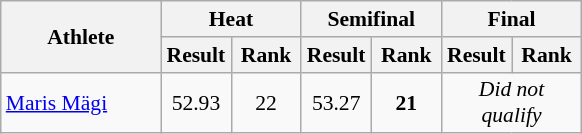<table class="wikitable" style="font-size:90%;text-align:center;">
<tr>
<th rowspan="2" width="100">Athlete</th>
<th colspan="2" width="80">Heat</th>
<th colspan="2" width="80">Semifinal</th>
<th colspan="2" width="80">Final</th>
</tr>
<tr>
<th width="40">Result</th>
<th width="40">Rank</th>
<th width="40">Result</th>
<th width="40">Rank</th>
<th width="40">Result</th>
<th width="40">Rank</th>
</tr>
<tr>
<td align="left"><a href='#'>Maris Mägi</a></td>
<td>52.93</td>
<td>22</td>
<td>53.27</td>
<td><strong>21</strong></td>
<td colspan="2"><em>Did not qualify</em></td>
</tr>
</table>
